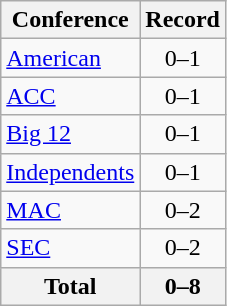<table class="wikitable">
<tr>
<th>Conference</th>
<th>Record</th>
</tr>
<tr>
<td><a href='#'>American</a></td>
<td align=center>0–1</td>
</tr>
<tr>
<td><a href='#'>ACC</a></td>
<td align=center>0–1</td>
</tr>
<tr>
<td><a href='#'>Big 12</a></td>
<td align=center>0–1</td>
</tr>
<tr>
<td><a href='#'>Independents</a></td>
<td align=center>0–1</td>
</tr>
<tr>
<td><a href='#'>MAC</a></td>
<td align=center>0–2</td>
</tr>
<tr>
<td><a href='#'>SEC</a></td>
<td align=center>0–2</td>
</tr>
<tr>
<th>Total</th>
<th>0–8</th>
</tr>
</table>
